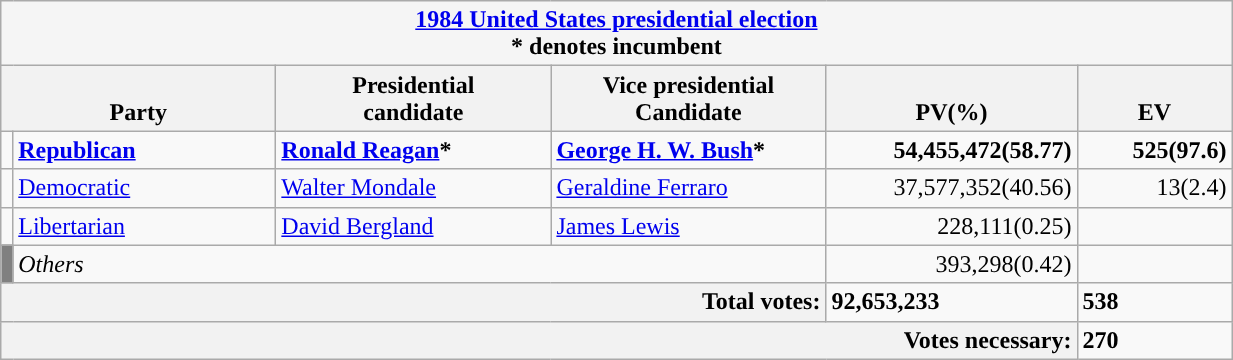<table class="wikitable">
<tr>
<th colspan=6 style="background:#f5f5f5"><a href='#'>1984 United States presidential election</a><br>* denotes incumbent</th>
</tr>
<tr style="vertical-align:bottom;">
<th style="width: 11em;" colspan=2>Party</th>
<th>Presidential<br>candidate</th>
<th>Vice presidential<br>Candidate</th>
<th><abbr>PV</abbr>(%)</th>
<th><abbr>EV</abbr></th>
</tr>
<tr>
<td style="background-color: "></td>
<td style="width: 10.5em;"><strong><a href='#'>Republican</a></strong></td>
<td style="width: 11em;"><strong><a href='#'>Ronald Reagan</a>*</strong></td>
<td style="width: 11em;"><strong><a href='#'>George H. W. Bush</a>*</strong></td>
<td style="width: 10em; text-align:right"><strong>54,455,472(58.77)</strong></td>
<td style="width: 6em; text-align:right"><strong>525(97.6)</strong></td>
</tr>
<tr>
<td style="background-color: "></td>
<td><a href='#'>Democratic</a></td>
<td><a href='#'>Walter Mondale</a></td>
<td><a href='#'>Geraldine Ferraro</a></td>
<td style="text-align:right">37,577,352(40.56)</td>
<td style="text-align:right">13(2.4)</td>
</tr>
<tr>
<td style="background-color: "></td>
<td><a href='#'>Libertarian</a></td>
<td><a href='#'>David Bergland</a></td>
<td><a href='#'>James Lewis</a></td>
<td style="text-align:right">228,111(0.25)</td>
<td style="text-align:right"></td>
</tr>
<tr>
<td style="background-color: gray"></td>
<td colspan=3><em>Others</em></td>
<td style="text-align:right">393,298(0.42)</td>
<td style="text-align:right"></td>
</tr>
<tr>
<th colspan=4 style="text-align:right">Total votes:</th>
<td><strong>92,653,233</strong></td>
<td><strong>538</strong></td>
</tr>
<tr>
<th colspan=5 style="text-align:right">Votes necessary:</th>
<td><strong>270</strong></td>
</tr>
</table>
